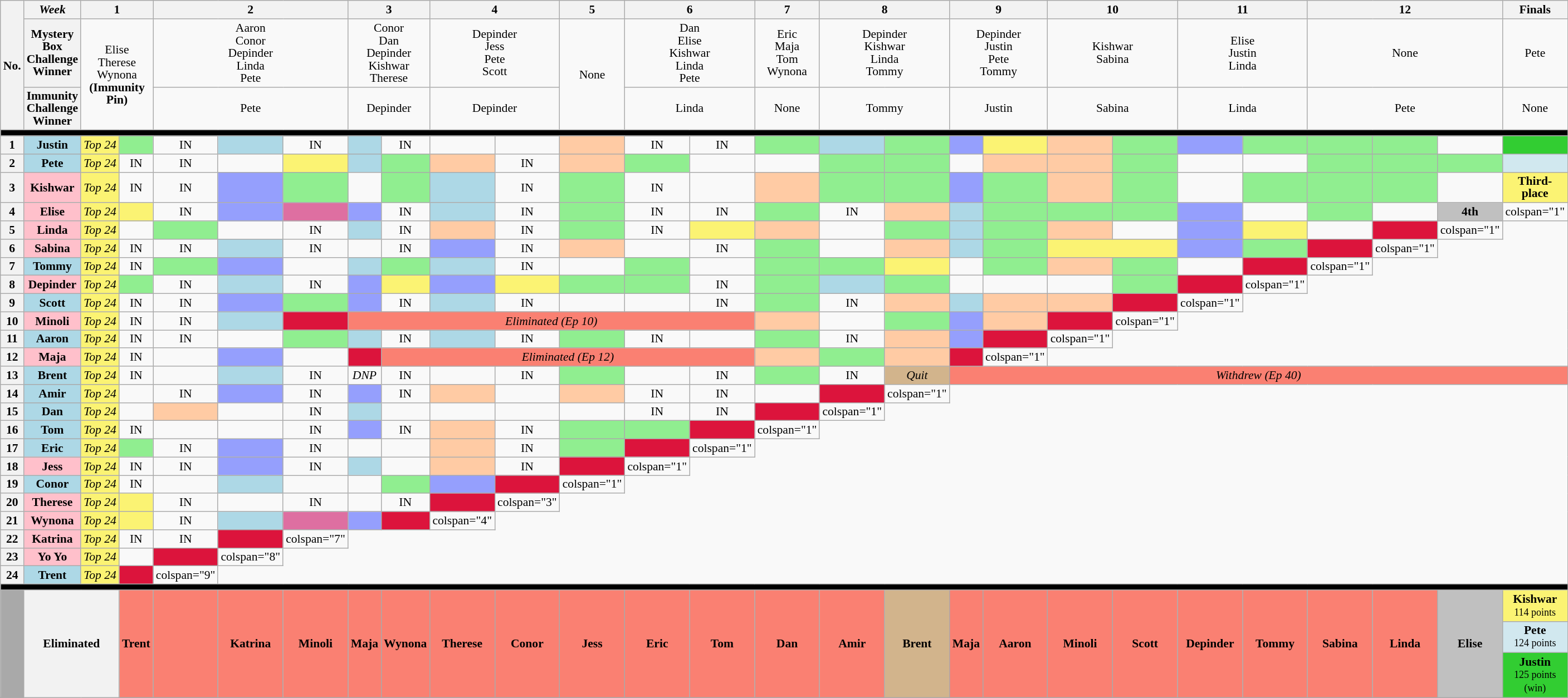<table class="wikitable" style="text-align:center; width:120px; font-size:90%; line-height:15px">
<tr>
<th rowspan="3">No.</th>
<th><em>Week</em></th>
<th colspan=2>1</th>
<th colspan=3>2</th>
<th colspan=2>3</th>
<th colspan=2>4</th>
<th colspan=1>5</th>
<th colspan=2>6</th>
<th colspan=1>7</th>
<th colspan=2>8</th>
<th colspan=2>9</th>
<th colspan=2>10</th>
<th colspan=2>11</th>
<th colspan=3>12</th>
<th colspan=1>Finals</th>
</tr>
<tr>
<th>Mystery<br>Box<br>Challenge<br>Winner</th>
<td rowspan=2 colspan=2>Elise<br>Therese<br>Wynona<br><strong>(Immunity Pin)</strong></td>
<td colspan=3>Aaron<br>Conor<br>Depinder<br>Linda<br>Pete</td>
<td colspan=2>Conor<br>Dan<br>Depinder<br>Kishwar<br>Therese</td>
<td colspan=2>Depinder<br>Jess<br>Pete<br>Scott</td>
<td rowspan=2 colspan=1>None</td>
<td colspan=2>Dan<br>Elise<br>Kishwar<br>Linda<br>Pete</td>
<td colspan=1>Eric<br>Maja<br>Tom<br>Wynona</td>
<td colspan=2>Depinder<br>Kishwar<br>Linda<br>Tommy</td>
<td colspan=2>Depinder<br>Justin<br>Pete<br>Tommy</td>
<td colspan=2>Kishwar<br>Sabina</td>
<td colspan=2>Elise<br>Justin<br>Linda</td>
<td colspan=3>None</td>
<td colspan=1>Pete</td>
</tr>
<tr>
<th>Immunity<br>Challenge<br>Winner</th>
<td colspan=3>Pete</td>
<td colspan=2>Depinder</td>
<td colspan=2>Depinder</td>
<td colspan=2>Linda</td>
<td>None</td>
<td colspan=2>Tommy</td>
<td colspan=2>Justin</td>
<td colspan=2>Sabina</td>
<td colspan=2>Linda</td>
<td colspan=3>Pete</td>
<td colspan=1>None</td>
</tr>
<tr>
<td colspan="27" style="background:black;"></td>
</tr>
<tr>
<th>1</th>
<th style="background:#ADD8E6;">Justin</th>
<td nowrap style="background:#fbf373;"><em>Top 24</em></td>
<td style="background:lightgreen;"></td>
<td>IN</td>
<td style="background:lightblue;"></td>
<td>IN</td>
<td style="background:lightblue;"></td>
<td>IN</td>
<td></td>
<td></td>
<td style="background:#FFCBA4;"></td>
<td>IN</td>
<td>IN</td>
<td style="background:lightgreen;"></td>
<td style="background:lightblue;"></td>
<td style="background:lightgreen;"></td>
<td style="background:#959ffd;"></td>
<td style="background:#fbf373;"></td>
<td style="background:#FFCBA4;"></td>
<td style="background:lightgreen;"></td>
<td style="background:#959ffd;"></td>
<td style="background:lightgreen;"></td>
<td style="background:lightgreen;"></td>
<td style="background:lightgreen;"></td>
<td></td>
<td style="background:limegreen;"></td>
</tr>
<tr>
<th>2</th>
<th style="background:#ADD8E6;">Pete</th>
<td style="background:#fbf373;"><em>Top 24</em></td>
<td>IN</td>
<td>IN</td>
<td></td>
<td style="background:#fbf373;"></td>
<td style="background:lightblue;"></td>
<td style="background:lightgreen;"></td>
<td style="background:#FFCBA4;"></td>
<td>IN</td>
<td style="background:#FFCBA4;"></td>
<td style="background:lightgreen;"></td>
<td></td>
<td></td>
<td style="background:lightgreen;"></td>
<td style="background:lightgreen;"></td>
<td></td>
<td style="background:#FFCBA4;"></td>
<td style="background:#FFCBA4;"></td>
<td style="background:lightgreen;"></td>
<td></td>
<td></td>
<td style="background:lightgreen;"></td>
<td style="background:lightgreen;"></td>
<td style="background:lightgreen;"></td>
<td style="background:#d1e8ef;"></td>
</tr>
<tr>
<th>3</th>
<th style="background:#FFC0CB;">Kishwar</th>
<td style="background:#fbf373;"><em>Top 24</em></td>
<td>IN</td>
<td>IN</td>
<td style="background:#959ffd;"></td>
<td style="background:lightgreen;"></td>
<td></td>
<td style="background:lightgreen;"></td>
<td style="background:lightblue;"></td>
<td>IN</td>
<td style="background:lightgreen;"></td>
<td>IN</td>
<td></td>
<td style="background:#FFCBA4;"></td>
<td style="background:lightgreen;"></td>
<td style="background:lightgreen;"></td>
<td style="background:#959ffd;"></td>
<td style="background:lightgreen;"></td>
<td style="background:#FFCBA4;"></td>
<td style="background:lightgreen;"></td>
<td></td>
<td style="background:lightgreen;"></td>
<td style="background:lightgreen;"></td>
<td style="background:lightgreen;"></td>
<td></td>
<td style="background:#fbf373;"><strong>Third-place</strong></td>
</tr>
<tr>
<th>4</th>
<th style="background:#FFC0CB;">Elise</th>
<td style="background:#fbf373;"><em>Top 24</em></td>
<td style="background:#fbf373;"></td>
<td>IN</td>
<td style="background:#959ffd;"></td>
<td style="background:#de6fa1;"></td>
<td style="background:#959ffd;"></td>
<td>IN</td>
<td style="background:lightblue;"></td>
<td>IN</td>
<td style="background:lightgreen;"></td>
<td>IN</td>
<td>IN</td>
<td style="background:lightgreen;"></td>
<td>IN</td>
<td style="background:#FFCBA4;"></td>
<td style="background:lightblue;"></td>
<td style="background:lightgreen;"></td>
<td style="background:lightgreen;"></td>
<td style="background:lightgreen;"></td>
<td style="background:#959ffd;"></td>
<td></td>
<td style="background:lightgreen;"></td>
<td></td>
<td style="background:silver;"><strong>4th</strong></td>
<td>colspan="1" </td>
</tr>
<tr>
<th>5</th>
<th style="background:#FFC0CB;">Linda</th>
<td style="background:#fbf373;"><em>Top 24</em></td>
<td></td>
<td style="background:lightgreen;"></td>
<td></td>
<td>IN</td>
<td style="background:lightblue;"></td>
<td>IN</td>
<td style="background:#FFCBA4;"></td>
<td>IN</td>
<td style="background:lightgreen;"></td>
<td>IN</td>
<td style="background:#fbf373;"></td>
<td style="background:#FFCBA4;"></td>
<td></td>
<td style="background:lightgreen;"></td>
<td style="background:lightblue;"></td>
<td style="background:lightgreen;"></td>
<td style="background:#FFCBA4;"></td>
<td></td>
<td style="background:#959ffd;"></td>
<td style="background:#fbf373;"></td>
<td></td>
<td style="background:crimson;"></td>
<td>colspan="1" </td>
</tr>
<tr>
<th>6</th>
<th style="background:#FFC0CB;">Sabina</th>
<td style="background:#fbf373;"><em>Top 24</em></td>
<td>IN</td>
<td>IN</td>
<td style="background:lightblue;"></td>
<td>IN</td>
<td></td>
<td>IN</td>
<td style="background:#959ffd;"></td>
<td>IN</td>
<td style="background:#FFCBA4;"></td>
<td></td>
<td>IN</td>
<td style="background:lightgreen;"></td>
<td></td>
<td style="background:#FFCBA4;"></td>
<td style="background:lightblue;"></td>
<td style="background:lightgreen;"></td>
<td colspan="2" style="background:#fbf373;"></td>
<td style="background:#959ffd;"></td>
<td style="background:lightgreen;"></td>
<td style="background:crimson;"></td>
<td>colspan="1" </td>
</tr>
<tr>
<th>7</th>
<th style="background:#ADD8E6;">Tommy</th>
<td style="background:#fbf373;"><em>Top 24</em></td>
<td>IN</td>
<td style="background:lightgreen;"></td>
<td style="background:#959ffd;"></td>
<td></td>
<td style="background:lightblue;"></td>
<td style="background:lightgreen;"></td>
<td style="background:lightblue;"></td>
<td>IN</td>
<td></td>
<td style="background:lightgreen;"></td>
<td></td>
<td style="background:lightgreen;"></td>
<td style="background:lightgreen;"></td>
<td style="background:#fbf373;"></td>
<td></td>
<td style="background:lightgreen;"></td>
<td style="background:#FFCBA4;"></td>
<td style="background:lightgreen;"></td>
<td></td>
<td style="background:crimson;"></td>
<td>colspan="1" </td>
</tr>
<tr>
<th>8</th>
<th style="background:#FFC0CB;">Depinder</th>
<td style="background:#fbf373;"><em>Top 24</em></td>
<td style="background:lightgreen;"></td>
<td>IN</td>
<td style="background:lightblue;"></td>
<td>IN</td>
<td style="background:#959ffd;"></td>
<td style="background:#fbf373;"></td>
<td style="background:#959ffd;"></td>
<td style="background:#fbf373;"></td>
<td style="background:lightgreen;"></td>
<td style="background:lightgreen;"></td>
<td>IN</td>
<td style="background:lightgreen;"></td>
<td style="background:lightblue;"></td>
<td style="background:lightgreen;"></td>
<td></td>
<td></td>
<td></td>
<td style="background:lightgreen;"></td>
<td style="background:crimson;"></td>
<td>colspan="1" </td>
</tr>
<tr>
<th>9</th>
<th style="background:#ADD8E6;">Scott</th>
<td style="background:#fbf373;"><em>Top 24</em></td>
<td>IN</td>
<td>IN</td>
<td style="background:#959ffd;"></td>
<td style="background:lightgreen;"></td>
<td style="background:#959ffd;"></td>
<td>IN</td>
<td style="background:lightblue;"></td>
<td>IN</td>
<td></td>
<td></td>
<td>IN</td>
<td style="background:lightgreen;"></td>
<td>IN</td>
<td style="background:#FFCBA4;"></td>
<td style="background:lightblue;"></td>
<td style="background:#FFCBA4;"></td>
<td style="background:#FFCBA4;"></td>
<td style="background:crimson;"></td>
<td>colspan="1" </td>
</tr>
<tr>
<th>10</th>
<th style="background:#FFC0CB;">Minoli</th>
<td style="background:#fbf373;"><em>Top 24</em></td>
<td>IN</td>
<td>IN</td>
<td style="background:lightblue;"></td>
<td style="background:crimson;"></td>
<td bgcolor="#FA8072" colspan=7><em>Eliminated (Ep 10)</em></td>
<td style="background:#FFCBA4;"></td>
<td></td>
<td style="background:lightgreen;"></td>
<td style="background:#959ffd;"></td>
<td style="background:#FFCBA4;"></td>
<td style="background:crimson;"></td>
<td>colspan="1" </td>
</tr>
<tr>
<th>11</th>
<th style="background:#ADD8E6;">Aaron</th>
<td nowrap style="background:#fbf373;"><em>Top 24</em></td>
<td>IN</td>
<td>IN</td>
<td></td>
<td style="background:lightgreen;"></td>
<td style="background:lightblue;"></td>
<td>IN</td>
<td style="background:lightblue;"></td>
<td>IN</td>
<td style="background:lightgreen;"></td>
<td>IN</td>
<td></td>
<td style="background:lightgreen;"></td>
<td>IN</td>
<td style="background:#FFCBA4;"></td>
<td style="background:#959ffd;"></td>
<td style="background:crimson;"></td>
<td>colspan="1" </td>
</tr>
<tr>
<th>12</th>
<th style="background:#FFC0CB;">Maja</th>
<td style="background:#fbf373;"><em>Top 24</em></td>
<td>IN</td>
<td></td>
<td style="background:#959ffd;"></td>
<td></td>
<td style="background:crimson;"></td>
<td bgcolor="#FA8072" colspan=6><em>Eliminated (Ep 12)</em></td>
<td style="background:#FFCBA4;"></td>
<td style="background:lightgreen;"></td>
<td style="background:#FFCBA4;"></td>
<td style="background:crimson;"></td>
<td>colspan="1" </td>
</tr>
<tr>
<th>13</th>
<th style="background:#ADD8E6;">Brent</th>
<td nowrap style="background:#fbf373;"><em>Top 24</em></td>
<td>IN</td>
<td></td>
<td style="background:lightblue;"></td>
<td>IN</td>
<td><em>DNP</em></td>
<td>IN</td>
<td></td>
<td>IN</td>
<td style="background:lightgreen;"></td>
<td></td>
<td>IN</td>
<td style="background:lightgreen;"></td>
<td>IN</td>
<td style="background:tan;"><em>Quit</em></td>
<td colspan="10" style="background:salmon;"><em>Withdrew (Ep 40)</em></td>
</tr>
<tr>
<th>14</th>
<th style="background:#ADD8E6;">Amir</th>
<td nowrap="" style="background:#fbf373;"><em>Top 24</em></td>
<td></td>
<td>IN</td>
<td style="background:#959ffd;"></td>
<td>IN</td>
<td style="background:#959ffd;"></td>
<td>IN</td>
<td style="background:#FFCBA4;"></td>
<td></td>
<td style="background:#FFCBA4;"></td>
<td>IN</td>
<td>IN</td>
<td></td>
<td style="background:crimson;"></td>
<td>colspan="1" </td>
</tr>
<tr>
<th>15</th>
<th style="background:#ADD8E6;">Dan</th>
<td nowrap style="background:#fbf373;"><em>Top 24</em></td>
<td></td>
<td style="background:#FFCBA4;"></td>
<td></td>
<td>IN</td>
<td style="background:lightblue;"></td>
<td></td>
<td></td>
<td></td>
<td></td>
<td>IN</td>
<td>IN</td>
<td style="background:crimson;"></td>
<td>colspan="1" </td>
</tr>
<tr>
<th>16</th>
<th style="background:#ADD8E6;">Tom</th>
<td style="background:#fbf373;"><em>Top 24</em></td>
<td>IN</td>
<td></td>
<td></td>
<td>IN</td>
<td style="background:#959ffd;"></td>
<td>IN</td>
<td style="background:#FFCBA4;"></td>
<td>IN</td>
<td style="background:lightgreen;"></td>
<td style="background:lightgreen;"></td>
<td style="background:crimson;"></td>
<td>colspan="1" </td>
</tr>
<tr>
<th>17</th>
<th style="background:#ADD8E6;">Eric</th>
<td nowrap style="background:#fbf373;"><em>Top 24</em></td>
<td style="background:lightgreen;"></td>
<td>IN</td>
<td style="background:#959ffd;"></td>
<td>IN</td>
<td></td>
<td></td>
<td style="background:#FFCBA4;"></td>
<td>IN</td>
<td style="background:lightgreen;"></td>
<td style="background:crimson;"></td>
<td>colspan="1" </td>
</tr>
<tr>
<th>18</th>
<th style="background:#FFC0CB;">Jess</th>
<td style="background:#fbf373;"><em>Top 24</em></td>
<td>IN</td>
<td>IN</td>
<td style="background:#959ffd;"></td>
<td>IN</td>
<td style="background:lightblue;"></td>
<td></td>
<td style="background:#FFCBA4;"></td>
<td>IN</td>
<td style="background:crimson;"></td>
<td>colspan="1" </td>
</tr>
<tr>
<th>19</th>
<th style="background:#ADD8E6;">Conor</th>
<td nowrap style="background:#fbf373;"><em>Top 24</em></td>
<td>IN</td>
<td></td>
<td style="background:lightblue;"></td>
<td></td>
<td></td>
<td style="background:lightgreen;"></td>
<td style="background:#959ffd;"></td>
<td style="background:crimson;"></td>
<td>colspan="1" </td>
</tr>
<tr>
<th>20</th>
<th style="background:#FFC0CB;">Therese</th>
<td style="background:#fbf373;"><em>Top 24</em></td>
<td style="background:#fbf373;"></td>
<td>IN</td>
<td></td>
<td>IN</td>
<td></td>
<td>IN</td>
<td style="background:crimson;"></td>
<td>colspan="3" </td>
</tr>
<tr>
<th>21</th>
<th style="background:#FFC0CB;">Wynona</th>
<td style="background:#fbf373;"><em>Top 24</em></td>
<td style="background:#fbf373;"></td>
<td>IN</td>
<td style="background:lightblue;"></td>
<td style="background:#de6fa1;"></td>
<td style="background:#959ffd;"></td>
<td style="background:crimson;"></td>
<td>colspan="4" </td>
</tr>
<tr>
<th>22</th>
<th style="background:#FFC0CB;">Katrina</th>
<td style="background:#fbf373;"><em>Top 24</em></td>
<td>IN</td>
<td>IN</td>
<td style="background:crimson;"></td>
<td>colspan="7" </td>
</tr>
<tr>
<th>23</th>
<th style="background:#FFC0CB;">Yo Yo</th>
<td style="background:#fbf373;"><em>Top 24</em></td>
<td></td>
<td style="background:crimson;"></td>
<td>colspan="8" </td>
</tr>
<tr>
<th>24</th>
<th style="background:#ADD8E6;">Trent</th>
<td style="background:#fbf373;"><em>Top 24</em></td>
<td style="background:crimson;"></td>
<td>colspan="9" </td>
</tr>
<tr>
<td colspan="27" style="background:black;"></td>
</tr>
<tr>
<td rowspan="3" style="background:darkgray;"></td>
<th rowspan="3" colspan="2">Eliminated</th>
<td rowspan="3" style="background:salmon;"><strong>Trent</strong></td>
<td rowspan="3" style="background:salmon;"></td>
<td rowspan="3" style="background:salmon;"><strong>Katrina</strong></td>
<td rowspan="3" style="background:salmon;"><strong>Minoli</strong><br></td>
<td rowspan="3" style="background:salmon;"><strong>Maja</strong><br></td>
<td rowspan="3" style="background:salmon;"><strong>Wynona</strong></td>
<td rowspan="3" style="background:salmon;"><strong>Therese</strong></td>
<td rowspan="3" style="background:salmon;"><strong>Conor</strong></td>
<td rowspan="3" style="background:salmon;"><strong>Jess</strong></td>
<td rowspan="3" style="background:salmon;"><strong>Eric</strong></td>
<td rowspan="3" style="background:salmon;"><strong>Tom</strong></td>
<td rowspan="3" style="background:salmon;"><strong>Dan</strong></td>
<td rowspan="3" style="background:salmon;"><strong>Amir</strong></td>
<td rowspan="3" style="background:tan;"><strong>Brent</strong></td>
<td rowspan="3" style="background:salmon;"><strong>Maja</strong><br></td>
<td rowspan="3" style="background:salmon;"><strong>Aaron</strong></td>
<td rowspan="3" style="background:salmon;"><strong>Minoli</strong><br></td>
<td rowspan="3" style="background:salmon;"><strong>Scott</strong></td>
<td rowspan="3" style="background:salmon;"><strong>Depinder</strong></td>
<td rowspan="3" style="background:salmon;"><strong>Tommy</strong></td>
<td rowspan="3" style="background:salmon;"><strong>Sabina</strong></td>
<td rowspan="3" style="background:salmon;"><strong>Linda</strong></td>
<td rowspan="3" style="background:silver;"><strong>Elise</strong></td>
<td style="background:#fbf373;"><strong>Kishwar</strong><br><small>114 points</small></td>
</tr>
<tr>
<td style="background:#d1e8ef;"><strong>Pete</strong><br><small>124 points</small></td>
</tr>
<tr>
<td style="background:limegreen;"><strong>Justin</strong><br><small>125 points (win)</small></td>
</tr>
</table>
